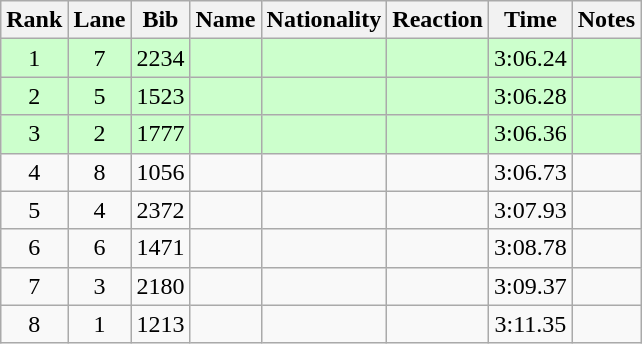<table class="wikitable sortable" style="text-align:center">
<tr>
<th>Rank</th>
<th>Lane</th>
<th>Bib</th>
<th>Name</th>
<th>Nationality</th>
<th>Reaction</th>
<th>Time</th>
<th>Notes</th>
</tr>
<tr bgcolor=ccffcc>
<td>1</td>
<td>7</td>
<td>2234</td>
<td align=left></td>
<td align=left></td>
<td></td>
<td>3:06.24</td>
<td><strong></strong></td>
</tr>
<tr bgcolor=ccffcc>
<td>2</td>
<td>5</td>
<td>1523</td>
<td align=left></td>
<td align=left></td>
<td></td>
<td>3:06.28</td>
<td><strong></strong></td>
</tr>
<tr bgcolor=ccffcc>
<td>3</td>
<td>2</td>
<td>1777</td>
<td align=left></td>
<td align=left></td>
<td></td>
<td>3:06.36</td>
<td><strong></strong></td>
</tr>
<tr>
<td>4</td>
<td>8</td>
<td>1056</td>
<td align=left></td>
<td align=left></td>
<td></td>
<td>3:06.73</td>
<td></td>
</tr>
<tr>
<td>5</td>
<td>4</td>
<td>2372</td>
<td align=left></td>
<td align=left></td>
<td></td>
<td>3:07.93</td>
<td></td>
</tr>
<tr>
<td>6</td>
<td>6</td>
<td>1471</td>
<td align=left></td>
<td align=left></td>
<td></td>
<td>3:08.78</td>
<td></td>
</tr>
<tr>
<td>7</td>
<td>3</td>
<td>2180</td>
<td align=left></td>
<td align=left></td>
<td></td>
<td>3:09.37</td>
<td></td>
</tr>
<tr>
<td>8</td>
<td>1</td>
<td>1213</td>
<td align=left></td>
<td align=left></td>
<td></td>
<td>3:11.35</td>
<td></td>
</tr>
</table>
